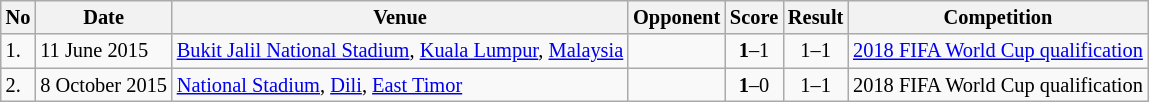<table class="wikitable" style="font-size:85%;">
<tr>
<th>No</th>
<th>Date</th>
<th>Venue</th>
<th>Opponent</th>
<th>Score</th>
<th>Result</th>
<th>Competition</th>
</tr>
<tr>
<td>1.</td>
<td>11 June 2015</td>
<td><a href='#'>Bukit Jalil National Stadium</a>, <a href='#'>Kuala Lumpur</a>, <a href='#'>Malaysia</a></td>
<td></td>
<td align=center><strong>1</strong>–1</td>
<td align=center>1–1</td>
<td><a href='#'>2018 FIFA World Cup qualification</a></td>
</tr>
<tr>
<td>2.</td>
<td>8 October 2015</td>
<td><a href='#'>National Stadium</a>, <a href='#'>Dili</a>, <a href='#'>East Timor</a></td>
<td></td>
<td align=center><strong>1</strong>–0</td>
<td align=center>1–1</td>
<td>2018 FIFA World Cup qualification</td>
</tr>
</table>
